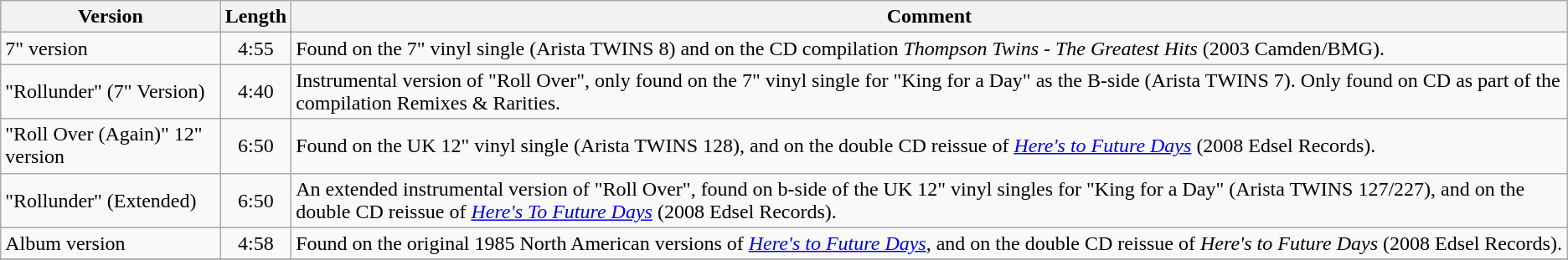<table class="wikitable">
<tr>
<th>Version</th>
<th>Length</th>
<th>Comment</th>
</tr>
<tr>
<td>7" version</td>
<td align=center>4:55</td>
<td>Found on the 7" vinyl single (Arista TWINS 8) and on the CD compilation <em>Thompson Twins - The Greatest Hits</em> (2003 Camden/BMG).</td>
</tr>
<tr>
<td>"Rollunder" (7" Version)</td>
<td align=center>4:40</td>
<td>Instrumental version of "Roll Over", only found on the 7" vinyl single for "King for a Day" as the B-side (Arista TWINS 7). Only found on CD as part of the compilation Remixes & Rarities.</td>
</tr>
<tr>
<td>"Roll Over (Again)" 12" version</td>
<td align=center>6:50</td>
<td>Found on the UK 12" vinyl single (Arista TWINS 128), and on the double CD reissue of <em><a href='#'>Here's to Future Days</a></em> (2008 Edsel Records).</td>
</tr>
<tr>
<td>"Rollunder" (Extended)</td>
<td align=center>6:50</td>
<td>An extended instrumental version of "Roll Over", found on b-side of the UK 12" vinyl singles for "King for a Day" (Arista TWINS 127/227), and on the double CD reissue of <em><a href='#'>Here's To Future Days</a></em> (2008 Edsel Records).</td>
</tr>
<tr>
<td>Album version</td>
<td align=center>4:58</td>
<td>Found on the original 1985 North American versions of <em><a href='#'>Here's to Future Days</a></em>, and on the double CD reissue of <em>Here's to Future Days</em> (2008 Edsel Records).</td>
</tr>
<tr>
</tr>
</table>
